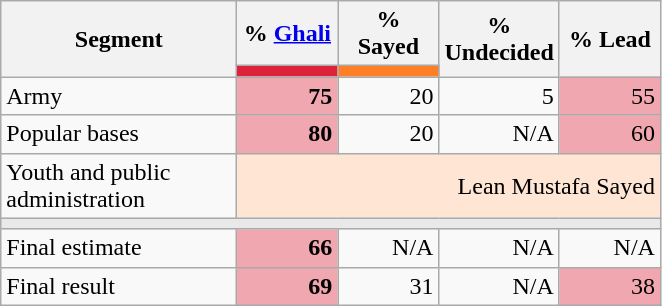<table class=wikitable>
<tr>
<th style="width:150px;" rowspan="2">Segment</th>
<th style="width:60px;" class="unsortable">% <a href='#'>Ghali</a></th>
<th style="width:60px;" class="unsortable">% Sayed</th>
<th style="width:60px;" rowspan="2" class="unsortable">% Undecided</th>
<th style="width:60px;" rowspan="2" class="unsortable">% Lead</th>
</tr>
<tr>
<th class="unsortable" style="background:#DD2239; width:60px;"></th>
<th class="unsortable" style="background:#FF7F27; width:60px;"></th>
</tr>
<tr>
<td>Army</td>
<td style="text-align:right; background:#F1A7B0;"><strong>75</strong></td>
<td style="text-align:right;">20</td>
<td style="text-align:right;">5</td>
<td style="text-align:right; background:#F1A7B0;">55</td>
</tr>
<tr>
<td>Popular bases</td>
<td style="text-align:right; background:#F1A7B0;"><strong>80</strong></td>
<td style="text-align:right;">20</td>
<td style="text-align:right;">N/A</td>
<td style="text-align:right; background:#F1A7B0;">60</td>
</tr>
<tr>
<td>Youth and public administration</td>
<td colspan=4 style="text-align:right; background:#FFE5D4;">Lean Mustafa Sayed</td>
</tr>
<tr>
<td colspan="5" bgcolor="#E9E9E9"></td>
</tr>
<tr>
<td>Final estimate</td>
<td style="text-align:right; background:#F1A7B0;"><strong>66</strong></td>
<td style="text-align:right;">N/A</td>
<td style="text-align:right;">N/A</td>
<td style="text-align:right;">N/A</td>
</tr>
<tr>
<td>Final result</td>
<td style="text-align:right; background:#F1A7B0;"><strong>69</strong></td>
<td style="text-align:right;">31</td>
<td style="text-align:right;">N/A</td>
<td style="text-align:right; background:#F1A7B0;">38</td>
</tr>
</table>
